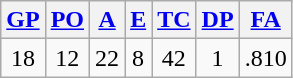<table class="wikitable">
<tr>
<th><a href='#'>GP</a></th>
<th><a href='#'>PO</a></th>
<th><a href='#'>A</a></th>
<th><a href='#'>E</a></th>
<th><a href='#'>TC</a></th>
<th><a href='#'>DP</a></th>
<th><a href='#'>FA</a></th>
</tr>
<tr align=center>
<td>18</td>
<td>12</td>
<td>22</td>
<td>8</td>
<td>42</td>
<td>1</td>
<td>.810</td>
</tr>
</table>
